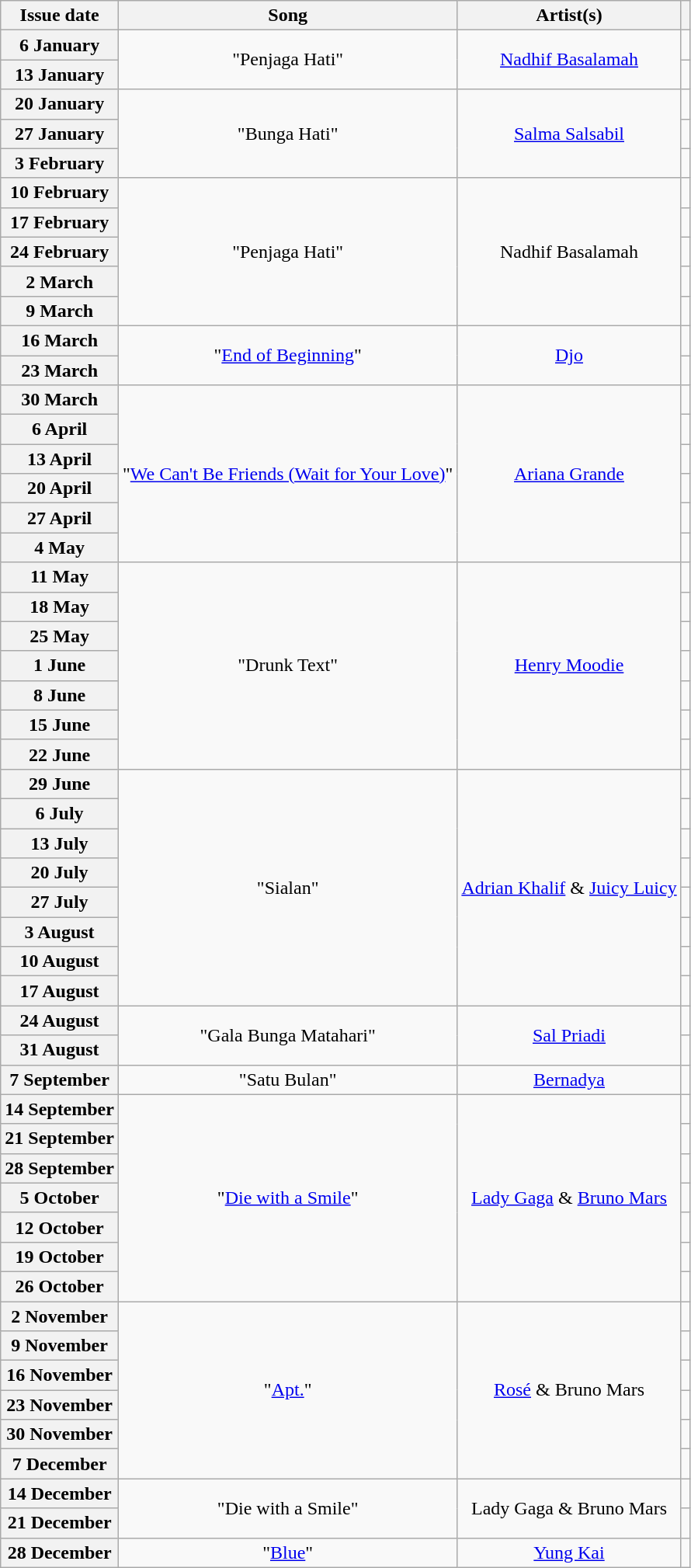<table class="wikitable plainrowheaders" style="text-align:center;">
<tr>
<th scope="col">Issue date</th>
<th scope="col">Song</th>
<th scope="col">Artist(s)</th>
<th scope="col"></th>
</tr>
<tr>
<th scope="row">6 January</th>
<td rowspan="2">"Penjaga Hati"</td>
<td rowspan="2"><a href='#'>Nadhif Basalamah</a></td>
<td></td>
</tr>
<tr>
<th scope="row">13 January</th>
<td></td>
</tr>
<tr>
<th scope="row">20 January</th>
<td rowspan="3">"Bunga Hati"</td>
<td rowspan="3"><a href='#'>Salma Salsabil</a></td>
<td></td>
</tr>
<tr>
<th scope="row">27 January</th>
<td></td>
</tr>
<tr>
<th scope="row">3 February</th>
<td></td>
</tr>
<tr>
<th scope="row">10 February</th>
<td rowspan="5">"Penjaga Hati"</td>
<td rowspan="5">Nadhif Basalamah</td>
<td></td>
</tr>
<tr>
<th scope="row">17 February</th>
<td></td>
</tr>
<tr>
<th scope="row">24 February</th>
<td></td>
</tr>
<tr>
<th scope="row">2 March</th>
<td></td>
</tr>
<tr>
<th scope="row">9 March</th>
<td></td>
</tr>
<tr>
<th scope="row">16 March</th>
<td rowspan="2">"<a href='#'>End of Beginning</a>"</td>
<td rowspan="2"><a href='#'>Djo</a></td>
<td></td>
</tr>
<tr>
<th scope="row">23 March</th>
<td></td>
</tr>
<tr>
<th scope="row">30 March</th>
<td rowspan="6">"<a href='#'>We Can't Be Friends (Wait for Your Love)</a>"</td>
<td rowspan="6"><a href='#'>Ariana Grande</a></td>
<td></td>
</tr>
<tr>
<th scope="row">6 April</th>
<td></td>
</tr>
<tr>
<th scope="row">13 April</th>
<td></td>
</tr>
<tr>
<th scope="row">20 April</th>
<td></td>
</tr>
<tr>
<th scope="row">27 April</th>
<td></td>
</tr>
<tr>
<th scope="row">4 May</th>
<td></td>
</tr>
<tr>
<th scope="row">11 May</th>
<td rowspan="7">"Drunk Text"</td>
<td rowspan="7"><a href='#'>Henry Moodie</a></td>
<td></td>
</tr>
<tr>
<th scope="row">18 May</th>
<td></td>
</tr>
<tr>
<th scope="row">25 May</th>
<td></td>
</tr>
<tr>
<th scope="row">1 June</th>
<td></td>
</tr>
<tr>
<th scope="row">8 June</th>
<td></td>
</tr>
<tr>
<th scope="row">15 June</th>
<td></td>
</tr>
<tr>
<th scope="row">22 June</th>
<td></td>
</tr>
<tr>
<th scope="row">29 June</th>
<td rowspan="8">"Sialan"</td>
<td rowspan="8"><a href='#'>Adrian Khalif</a> & <a href='#'>Juicy Luicy</a></td>
<td></td>
</tr>
<tr>
<th scope="row">6 July</th>
<td></td>
</tr>
<tr>
<th scope="row">13 July</th>
<td></td>
</tr>
<tr>
<th scope="row">20 July</th>
<td></td>
</tr>
<tr>
<th scope="row">27 July</th>
<td></td>
</tr>
<tr>
<th scope="row">3 August</th>
<td></td>
</tr>
<tr>
<th scope="row">10 August</th>
<td></td>
</tr>
<tr>
<th scope="row">17 August</th>
<td></td>
</tr>
<tr>
<th scope="row">24 August</th>
<td rowspan="2">"Gala Bunga Matahari"</td>
<td rowspan="2"><a href='#'>Sal Priadi</a></td>
<td></td>
</tr>
<tr>
<th scope="row">31 August</th>
<td></td>
</tr>
<tr>
<th scope="row">7 September</th>
<td>"Satu Bulan"</td>
<td><a href='#'>Bernadya</a></td>
<td></td>
</tr>
<tr>
<th scope="row">14 September</th>
<td rowspan="7">"<a href='#'>Die with a Smile</a>"</td>
<td rowspan="7"><a href='#'>Lady Gaga</a> & <a href='#'>Bruno Mars</a></td>
<td></td>
</tr>
<tr>
<th scope="row">21 September</th>
<td></td>
</tr>
<tr>
<th scope="row">28 September</th>
<td></td>
</tr>
<tr>
<th scope="row">5 October</th>
<td></td>
</tr>
<tr>
<th scope="row">12 October</th>
<td></td>
</tr>
<tr>
<th scope="row">19 October</th>
<td></td>
</tr>
<tr>
<th scope="row">26 October</th>
<td></td>
</tr>
<tr>
<th scope="row">2 November</th>
<td rowspan="6">"<a href='#'>Apt.</a>"</td>
<td rowspan="6"><a href='#'>Rosé</a> & Bruno Mars</td>
<td></td>
</tr>
<tr>
<th scope="row">9 November</th>
<td></td>
</tr>
<tr>
<th scope="row">16 November</th>
<td></td>
</tr>
<tr>
<th scope="row">23 November</th>
<td></td>
</tr>
<tr>
<th scope="row">30 November</th>
<td></td>
</tr>
<tr>
<th scope="row">7 December</th>
<td></td>
</tr>
<tr>
<th scope="row">14 December</th>
<td rowspan="2">"Die with a Smile"</td>
<td rowspan="2">Lady Gaga & Bruno Mars</td>
<td></td>
</tr>
<tr>
<th scope="row">21 December</th>
<td></td>
</tr>
<tr>
<th scope="row">28 December</th>
<td>"<a href='#'>Blue</a>"</td>
<td><a href='#'>Yung Kai</a></td>
<td></td>
</tr>
</table>
